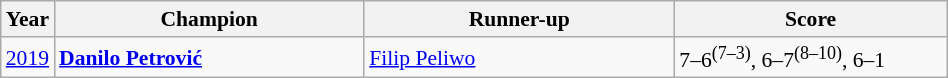<table class="wikitable" style="font-size:90%">
<tr>
<th>Year</th>
<th width="200">Champion</th>
<th width="200">Runner-up</th>
<th width="175">Score</th>
</tr>
<tr>
<td><a href='#'>2019</a></td>
<td> <strong><a href='#'>Danilo Petrović</a></strong></td>
<td> <a href='#'>Filip Peliwo</a></td>
<td>7–6<sup>(7–3)</sup>, 6–7<sup>(8–10)</sup>, 6–1</td>
</tr>
</table>
